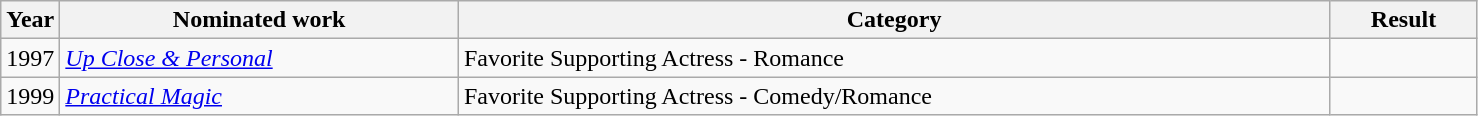<table class=wikitable>
<tr>
<th width=4%>Year</th>
<th width=27%>Nominated work</th>
<th width=59%>Category</th>
<th width=10%>Result</th>
</tr>
<tr>
<td>1997</td>
<td><em><a href='#'>Up Close & Personal</a></em></td>
<td>Favorite Supporting Actress - Romance</td>
<td></td>
</tr>
<tr>
<td>1999</td>
<td><em><a href='#'>Practical Magic</a></em></td>
<td>Favorite Supporting Actress - Comedy/Romance</td>
<td></td>
</tr>
</table>
